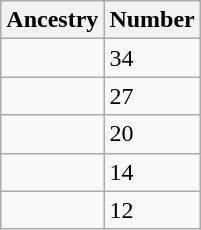<table style="float: right;" class="wikitable">
<tr>
<th>Ancestry</th>
<th>Number</th>
</tr>
<tr>
<td></td>
<td>34</td>
</tr>
<tr>
<td></td>
<td>27</td>
</tr>
<tr>
<td></td>
<td>20</td>
</tr>
<tr>
<td></td>
<td>14</td>
</tr>
<tr>
<td></td>
<td>12</td>
</tr>
</table>
